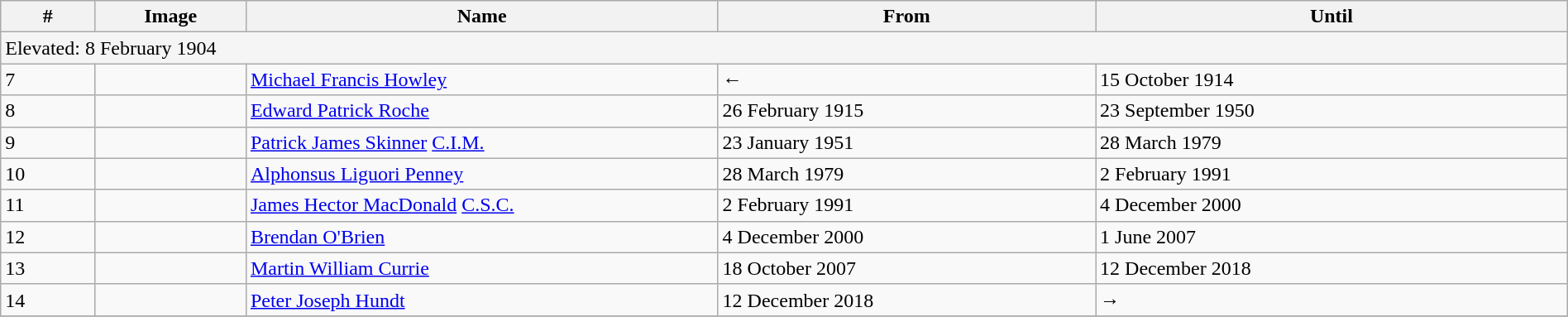<table class="wikitable" style="width:100%">
<tr>
<th width="5%">#</th>
<th width="8%">Image</th>
<th width="25%">Name</th>
<th width="20%">From</th>
<th width="25%">Until</th>
</tr>
<tr bgcolor="#F5F5F5">
<td colspan="5" align="left"><span>Elevated: 8 February 1904</span></td>
</tr>
<tr>
<td>7</td>
<td></td>
<td><a href='#'>Michael Francis Howley</a></td>
<td>←</td>
<td>15 October 1914</td>
</tr>
<tr>
<td>8</td>
<td></td>
<td><a href='#'>Edward Patrick Roche</a></td>
<td>26 February 1915</td>
<td>23 September 1950</td>
</tr>
<tr>
<td>9</td>
<td></td>
<td><a href='#'>Patrick James Skinner</a> <a href='#'>C.I.M.</a></td>
<td>23 January 1951</td>
<td>28 March 1979</td>
</tr>
<tr>
<td>10</td>
<td></td>
<td><a href='#'>Alphonsus Liguori Penney</a></td>
<td>28 March 1979</td>
<td>2 February 1991</td>
</tr>
<tr>
<td>11</td>
<td></td>
<td><a href='#'>James Hector MacDonald</a> <a href='#'>C.S.C.</a></td>
<td>2 February 1991</td>
<td>4 December 2000</td>
</tr>
<tr>
<td>12</td>
<td></td>
<td><a href='#'>Brendan O'Brien</a></td>
<td>4 December 2000</td>
<td>1 June 2007</td>
</tr>
<tr>
<td>13</td>
<td></td>
<td><a href='#'>Martin William Currie</a></td>
<td>18 October 2007</td>
<td>12 December 2018</td>
</tr>
<tr>
<td>14</td>
<td></td>
<td><a href='#'>Peter Joseph Hundt</a></td>
<td>12 December 2018</td>
<td>→</td>
</tr>
<tr>
</tr>
</table>
